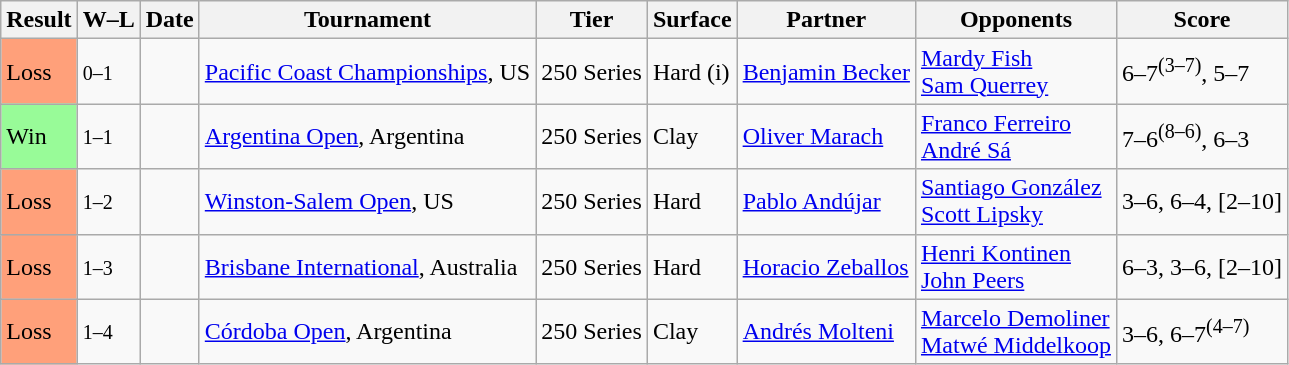<table class="sortable wikitable">
<tr>
<th>Result</th>
<th class=unsortable>W–L</th>
<th>Date</th>
<th>Tournament</th>
<th>Tier</th>
<th>Surface</th>
<th>Partner</th>
<th>Opponents</th>
<th class=unsortable>Score</th>
</tr>
<tr>
<td bgcolor=FFA07A>Loss</td>
<td><small>0–1</small></td>
<td><a href='#'></a></td>
<td><a href='#'>Pacific Coast Championships</a>, US</td>
<td>250 Series</td>
<td>Hard (i)</td>
<td> <a href='#'>Benjamin Becker</a></td>
<td> <a href='#'>Mardy Fish</a><br> <a href='#'>Sam Querrey</a></td>
<td>6–7<sup>(3–7)</sup>, 5–7</td>
</tr>
<tr>
<td bgcolor=98FB98>Win</td>
<td><small>1–1</small></td>
<td><a href='#'></a></td>
<td><a href='#'>Argentina Open</a>, Argentina</td>
<td>250 Series</td>
<td>Clay</td>
<td> <a href='#'>Oliver Marach</a></td>
<td> <a href='#'>Franco Ferreiro</a><br> <a href='#'>André Sá</a></td>
<td>7–6<sup>(8–6)</sup>, 6–3</td>
</tr>
<tr>
<td bgcolor=FFA07A>Loss</td>
<td><small>1–2</small></td>
<td><a href='#'></a></td>
<td><a href='#'>Winston-Salem Open</a>, US</td>
<td>250 Series</td>
<td>Hard</td>
<td> <a href='#'>Pablo Andújar</a></td>
<td> <a href='#'>Santiago González</a><br> <a href='#'>Scott Lipsky</a></td>
<td>3–6, 6–4, [2–10]</td>
</tr>
<tr>
<td bgcolor=FFA07A>Loss</td>
<td><small>1–3</small></td>
<td><a href='#'></a></td>
<td><a href='#'>Brisbane International</a>, Australia</td>
<td>250 Series</td>
<td>Hard</td>
<td> <a href='#'>Horacio Zeballos</a></td>
<td> <a href='#'>Henri Kontinen</a><br> <a href='#'>John Peers</a></td>
<td>6–3, 3–6, [2–10]</td>
</tr>
<tr>
<td bgcolor=FFA07A>Loss</td>
<td><small>1–4</small></td>
<td><a href='#'></a></td>
<td><a href='#'>Córdoba Open</a>, Argentina</td>
<td>250 Series</td>
<td>Clay</td>
<td> <a href='#'>Andrés Molteni</a></td>
<td> <a href='#'>Marcelo Demoliner</a><br> <a href='#'>Matwé Middelkoop</a></td>
<td>3–6, 6–7<sup>(4–7)</sup></td>
</tr>
</table>
